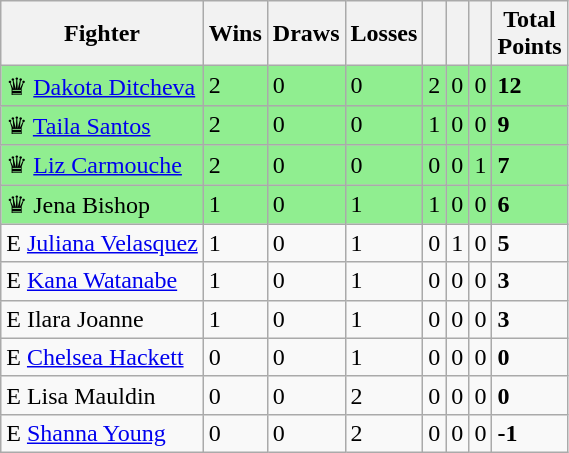<table class="wikitable sortable">
<tr>
<th>Fighter</th>
<th>Wins</th>
<th>Draws</th>
<th>Losses</th>
<th></th>
<th></th>
<th></th>
<th>Total<br> Points</th>
</tr>
<tr style="background:#90EE90;">
<td>♛  <a href='#'>Dakota Ditcheva</a></td>
<td>2</td>
<td>0</td>
<td>0</td>
<td>2</td>
<td>0</td>
<td>0</td>
<td><strong>12</strong></td>
</tr>
<tr style="background:#90EE90;">
<td>♛  <a href='#'>Taila Santos</a></td>
<td>2</td>
<td>0</td>
<td>0</td>
<td>1</td>
<td>0</td>
<td>0</td>
<td><strong>9</strong></td>
</tr>
<tr style="background:#90EE90;">
<td>♛  <a href='#'>Liz Carmouche</a></td>
<td>2</td>
<td>0</td>
<td>0</td>
<td>0</td>
<td>0</td>
<td>1</td>
<td><strong>7</strong></td>
</tr>
<tr style="background:#90EE90;">
<td>♛  Jena Bishop</td>
<td>1</td>
<td>0</td>
<td>1</td>
<td>1</td>
<td>0</td>
<td>0</td>
<td><strong>6</strong></td>
</tr>
<tr>
<td>E  <a href='#'>Juliana Velasquez</a></td>
<td>1</td>
<td>0</td>
<td>1</td>
<td>0</td>
<td>1</td>
<td>0</td>
<td><strong>5</strong></td>
</tr>
<tr>
<td>E  <a href='#'>Kana Watanabe</a></td>
<td>1</td>
<td>0</td>
<td>1</td>
<td>0</td>
<td>0</td>
<td>0</td>
<td><strong>3</strong></td>
</tr>
<tr>
<td>E  Ilara Joanne</td>
<td>1</td>
<td>0</td>
<td>1</td>
<td>0</td>
<td>0</td>
<td>0</td>
<td><strong>3</strong></td>
</tr>
<tr>
<td>E  <a href='#'>Chelsea Hackett</a></td>
<td>0</td>
<td>0</td>
<td>1</td>
<td>0</td>
<td>0</td>
<td>0</td>
<td><strong>0</strong></td>
</tr>
<tr>
<td>E  Lisa Mauldin</td>
<td>0</td>
<td>0</td>
<td>2</td>
<td>0</td>
<td>0</td>
<td>0</td>
<td><strong>0</strong></td>
</tr>
<tr>
<td>E  <a href='#'>Shanna Young</a></td>
<td>0</td>
<td>0</td>
<td>2</td>
<td>0</td>
<td>0</td>
<td>0</td>
<td><strong>-1</strong></td>
</tr>
</table>
